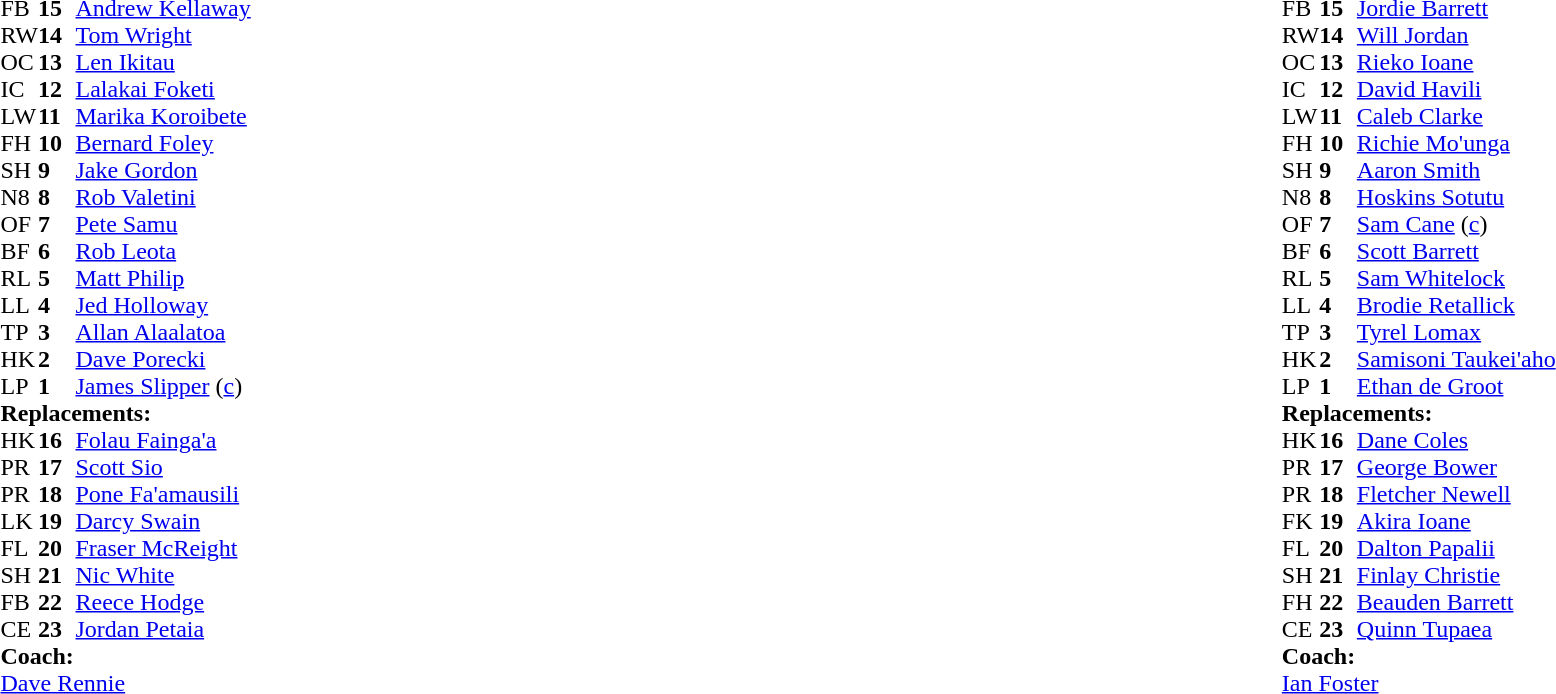<table style="width:100%">
<tr>
<td style="vertical-align:top;width:50%"><br><table cellspacing="0" cellpadding="0">
<tr>
<th width="25"></th>
<th width="25"></th>
</tr>
<tr>
<td>FB</td>
<td><strong>15</strong></td>
<td><a href='#'>Andrew Kellaway</a></td>
</tr>
<tr>
<td>RW</td>
<td><strong>14</strong></td>
<td><a href='#'>Tom Wright</a></td>
<td></td>
<td></td>
</tr>
<tr>
<td>OC</td>
<td><strong>13</strong></td>
<td><a href='#'>Len Ikitau</a></td>
<td></td>
<td></td>
<td></td>
</tr>
<tr>
<td>IC</td>
<td><strong>12</strong></td>
<td><a href='#'>Lalakai Foketi</a></td>
</tr>
<tr>
<td>LW</td>
<td><strong>11</strong></td>
<td><a href='#'>Marika Koroibete</a></td>
</tr>
<tr>
<td>FH</td>
<td><strong>10</strong></td>
<td><a href='#'>Bernard Foley</a></td>
</tr>
<tr>
<td>SH</td>
<td><strong>9</strong></td>
<td><a href='#'>Jake Gordon</a></td>
<td></td>
<td></td>
<td></td>
</tr>
<tr>
<td>N8</td>
<td><strong>8</strong></td>
<td><a href='#'>Rob Valetini</a></td>
</tr>
<tr>
<td>OF</td>
<td><strong>7</strong></td>
<td><a href='#'>Pete Samu</a></td>
</tr>
<tr>
<td>BF</td>
<td><strong>6</strong></td>
<td><a href='#'>Rob Leota</a></td>
<td></td>
<td></td>
</tr>
<tr>
<td>RL</td>
<td><strong>5</strong></td>
<td><a href='#'>Matt Philip</a></td>
<td></td>
<td></td>
</tr>
<tr>
<td>LL</td>
<td><strong>4</strong></td>
<td><a href='#'>Jed Holloway</a></td>
</tr>
<tr>
<td>TP</td>
<td><strong>3</strong></td>
<td><a href='#'>Allan Alaalatoa</a></td>
<td></td>
<td></td>
</tr>
<tr>
<td>HK</td>
<td><strong>2</strong></td>
<td><a href='#'>Dave Porecki</a></td>
<td></td>
<td></td>
</tr>
<tr>
<td>LP</td>
<td><strong>1</strong></td>
<td><a href='#'>James Slipper</a> (<a href='#'>c</a>)</td>
<td></td>
<td></td>
</tr>
<tr>
<td colspan="3"><strong>Replacements:</strong></td>
</tr>
<tr>
<td>HK</td>
<td><strong>16</strong></td>
<td><a href='#'>Folau Fainga'a</a></td>
<td></td>
<td></td>
</tr>
<tr>
<td>PR</td>
<td><strong>17</strong></td>
<td><a href='#'>Scott Sio</a></td>
<td></td>
<td></td>
</tr>
<tr>
<td>PR</td>
<td><strong>18</strong></td>
<td><a href='#'>Pone Fa'amausili</a></td>
<td></td>
<td></td>
</tr>
<tr>
<td>LK</td>
<td><strong>19</strong></td>
<td><a href='#'>Darcy Swain</a></td>
<td></td>
<td></td>
</tr>
<tr>
<td>FL</td>
<td><strong>20</strong></td>
<td><a href='#'>Fraser McReight</a></td>
<td></td>
<td></td>
</tr>
<tr>
<td>SH</td>
<td><strong>21</strong></td>
<td><a href='#'>Nic White</a></td>
<td></td>
<td></td>
</tr>
<tr>
<td>FB</td>
<td><strong>22</strong></td>
<td><a href='#'>Reece Hodge</a></td>
</tr>
<tr>
<td>CE</td>
<td><strong>23</strong></td>
<td><a href='#'>Jordan Petaia</a></td>
<td></td>
<td></td>
</tr>
<tr>
<td colspan="3"><strong>Coach:</strong></td>
</tr>
<tr>
<td colspan="3"> <a href='#'>Dave Rennie</a></td>
</tr>
</table>
</td>
<td style="vertical-align:top"></td>
<td style="vertical-align:top;width:50%"><br><table cellspacing="0" cellpadding="0" style="margin:auto">
<tr>
<th width="25"></th>
<th width="25"></th>
</tr>
<tr>
<td>FB</td>
<td><strong>15</strong></td>
<td><a href='#'>Jordie Barrett</a></td>
</tr>
<tr>
<td>RW</td>
<td><strong>14</strong></td>
<td><a href='#'>Will Jordan</a></td>
</tr>
<tr>
<td>OC</td>
<td><strong>13</strong></td>
<td><a href='#'>Rieko Ioane</a></td>
</tr>
<tr>
<td>IC</td>
<td><strong>12</strong></td>
<td><a href='#'>David Havili</a></td>
<td></td>
<td></td>
</tr>
<tr>
<td>LW</td>
<td><strong>11</strong></td>
<td><a href='#'>Caleb Clarke</a></td>
</tr>
<tr>
<td>FH</td>
<td><strong>10</strong></td>
<td><a href='#'>Richie Mo'unga</a></td>
</tr>
<tr>
<td>SH</td>
<td><strong>9</strong></td>
<td><a href='#'>Aaron Smith</a></td>
<td></td>
<td></td>
</tr>
<tr>
<td>N8</td>
<td><strong>8</strong></td>
<td><a href='#'>Hoskins Sotutu</a></td>
<td></td>
<td></td>
</tr>
<tr>
<td>OF</td>
<td><strong>7</strong></td>
<td><a href='#'>Sam Cane</a> (<a href='#'>c</a>)</td>
<td></td>
<td></td>
</tr>
<tr>
<td>BF</td>
<td><strong>6</strong></td>
<td><a href='#'>Scott Barrett</a></td>
</tr>
<tr>
<td>RL</td>
<td><strong>5</strong></td>
<td><a href='#'>Sam Whitelock</a></td>
</tr>
<tr>
<td>LL</td>
<td><strong>4</strong></td>
<td><a href='#'>Brodie Retallick</a></td>
</tr>
<tr>
<td>TP</td>
<td><strong>3</strong></td>
<td><a href='#'>Tyrel Lomax</a></td>
<td></td>
<td></td>
</tr>
<tr>
<td>HK</td>
<td><strong>2</strong></td>
<td><a href='#'>Samisoni Taukei'aho</a></td>
<td></td>
<td></td>
</tr>
<tr>
<td>LP</td>
<td><strong>1</strong></td>
<td><a href='#'>Ethan de Groot</a></td>
<td></td>
<td></td>
</tr>
<tr>
<td colspan="3"><strong>Replacements:</strong></td>
</tr>
<tr>
<td>HK</td>
<td><strong>16</strong></td>
<td><a href='#'>Dane Coles</a></td>
<td></td>
<td></td>
</tr>
<tr>
<td>PR</td>
<td><strong>17</strong></td>
<td><a href='#'>George Bower</a></td>
<td></td>
<td></td>
</tr>
<tr>
<td>PR</td>
<td><strong>18</strong></td>
<td><a href='#'>Fletcher Newell</a></td>
<td></td>
<td></td>
</tr>
<tr>
<td>FK</td>
<td><strong>19</strong></td>
<td><a href='#'>Akira Ioane</a></td>
<td></td>
<td></td>
</tr>
<tr>
<td>FL</td>
<td><strong>20</strong></td>
<td><a href='#'>Dalton Papalii</a></td>
<td></td>
<td></td>
</tr>
<tr>
<td>SH</td>
<td><strong>21</strong></td>
<td><a href='#'>Finlay Christie</a></td>
<td></td>
<td></td>
</tr>
<tr>
<td>FH</td>
<td><strong>22</strong></td>
<td><a href='#'>Beauden Barrett</a></td>
<td></td>
<td></td>
<td></td>
</tr>
<tr>
<td>CE</td>
<td><strong>23</strong></td>
<td><a href='#'>Quinn Tupaea</a></td>
<td></td>
<td></td>
<td></td>
</tr>
<tr>
<td colspan="3"><strong>Coach:</strong></td>
</tr>
<tr>
<td colspan="3"> <a href='#'>Ian Foster</a></td>
</tr>
</table>
</td>
</tr>
</table>
